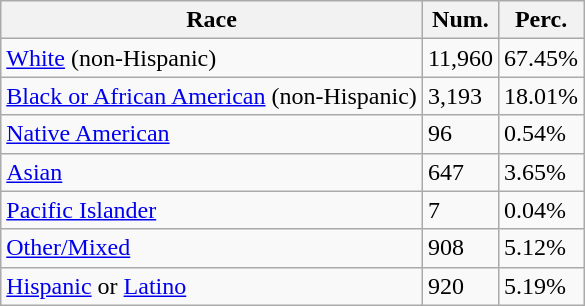<table class="wikitable">
<tr>
<th>Race</th>
<th>Num.</th>
<th>Perc.</th>
</tr>
<tr>
<td><a href='#'>White</a> (non-Hispanic)</td>
<td>11,960</td>
<td>67.45%</td>
</tr>
<tr>
<td><a href='#'>Black or African American</a> (non-Hispanic)</td>
<td>3,193</td>
<td>18.01%</td>
</tr>
<tr>
<td><a href='#'>Native American</a></td>
<td>96</td>
<td>0.54%</td>
</tr>
<tr>
<td><a href='#'>Asian</a></td>
<td>647</td>
<td>3.65%</td>
</tr>
<tr>
<td><a href='#'>Pacific Islander</a></td>
<td>7</td>
<td>0.04%</td>
</tr>
<tr>
<td><a href='#'>Other/Mixed</a></td>
<td>908</td>
<td>5.12%</td>
</tr>
<tr>
<td><a href='#'>Hispanic</a> or <a href='#'>Latino</a></td>
<td>920</td>
<td>5.19%</td>
</tr>
</table>
